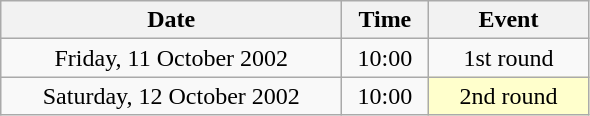<table class = "wikitable" style="text-align:center;">
<tr>
<th width=220>Date</th>
<th width=50>Time</th>
<th width=100>Event</th>
</tr>
<tr>
<td>Friday, 11 October 2002</td>
<td>10:00</td>
<td>1st round</td>
</tr>
<tr>
<td>Saturday, 12 October 2002</td>
<td>10:00</td>
<td bgcolor=ffffcc>2nd round</td>
</tr>
</table>
